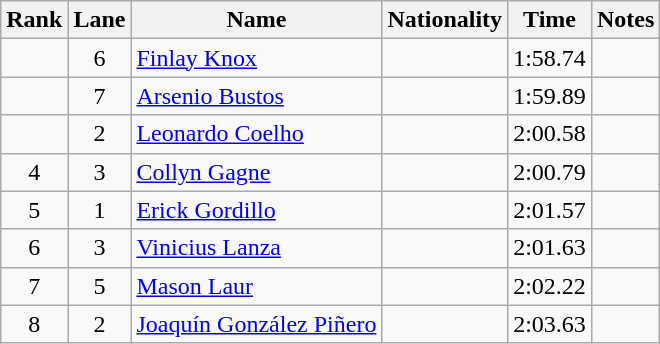<table class="wikitable sortable" style="text-align:center">
<tr>
<th>Rank</th>
<th>Lane</th>
<th>Name</th>
<th>Nationality</th>
<th>Time</th>
<th>Notes</th>
</tr>
<tr>
<td></td>
<td>6</td>
<td align="left"><a href='#'>Finlay Knox</a></td>
<td align="left"></td>
<td>1:58.74</td>
<td></td>
</tr>
<tr>
<td></td>
<td>7</td>
<td align="left"><a href='#'>Arsenio Bustos</a></td>
<td align="left"></td>
<td>1:59.89</td>
<td></td>
</tr>
<tr>
<td></td>
<td>2</td>
<td align="left"><a href='#'>Leonardo Coelho</a></td>
<td align="left"></td>
<td>2:00.58</td>
<td></td>
</tr>
<tr>
<td>4</td>
<td>3</td>
<td align="left"><a href='#'>Collyn Gagne</a></td>
<td align="left"></td>
<td>2:00.79</td>
<td></td>
</tr>
<tr>
<td>5</td>
<td>1</td>
<td align="left"><a href='#'>Erick Gordillo</a></td>
<td align="left"></td>
<td>2:01.57</td>
<td></td>
</tr>
<tr>
<td>6</td>
<td>3</td>
<td align="left"><a href='#'>Vinicius Lanza</a></td>
<td align="left"></td>
<td>2:01.63</td>
<td></td>
</tr>
<tr>
<td>7</td>
<td>5</td>
<td align="left"><a href='#'>Mason Laur</a></td>
<td align="left"></td>
<td>2:02.22</td>
<td></td>
</tr>
<tr>
<td>8</td>
<td>2</td>
<td align="left"><a href='#'>Joaquín González Piñero</a></td>
<td align="left"></td>
<td>2:03.63</td>
<td></td>
</tr>
</table>
